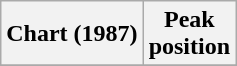<table class="wikitable plainrowheaders sortable">
<tr>
<th scope="col">Chart (1987)</th>
<th scope="col">Peak<br>position</th>
</tr>
<tr>
</tr>
</table>
